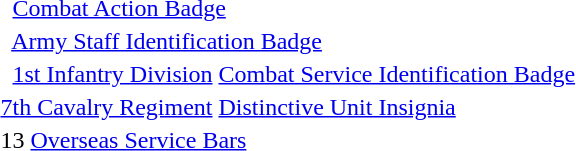<table>
<tr>
<td>  <a href='#'>Combat Action Badge</a></td>
</tr>
<tr>
<td>  <a href='#'>Army Staff Identification Badge</a></td>
</tr>
<tr>
<td>  <a href='#'>1st Infantry Division</a> <a href='#'>Combat Service Identification Badge</a></td>
</tr>
<tr>
<td> <a href='#'>7th Cavalry Regiment</a> <a href='#'>Distinctive Unit Insignia</a></td>
</tr>
<tr>
<td> 13 <a href='#'>Overseas Service Bars</a></td>
</tr>
</table>
